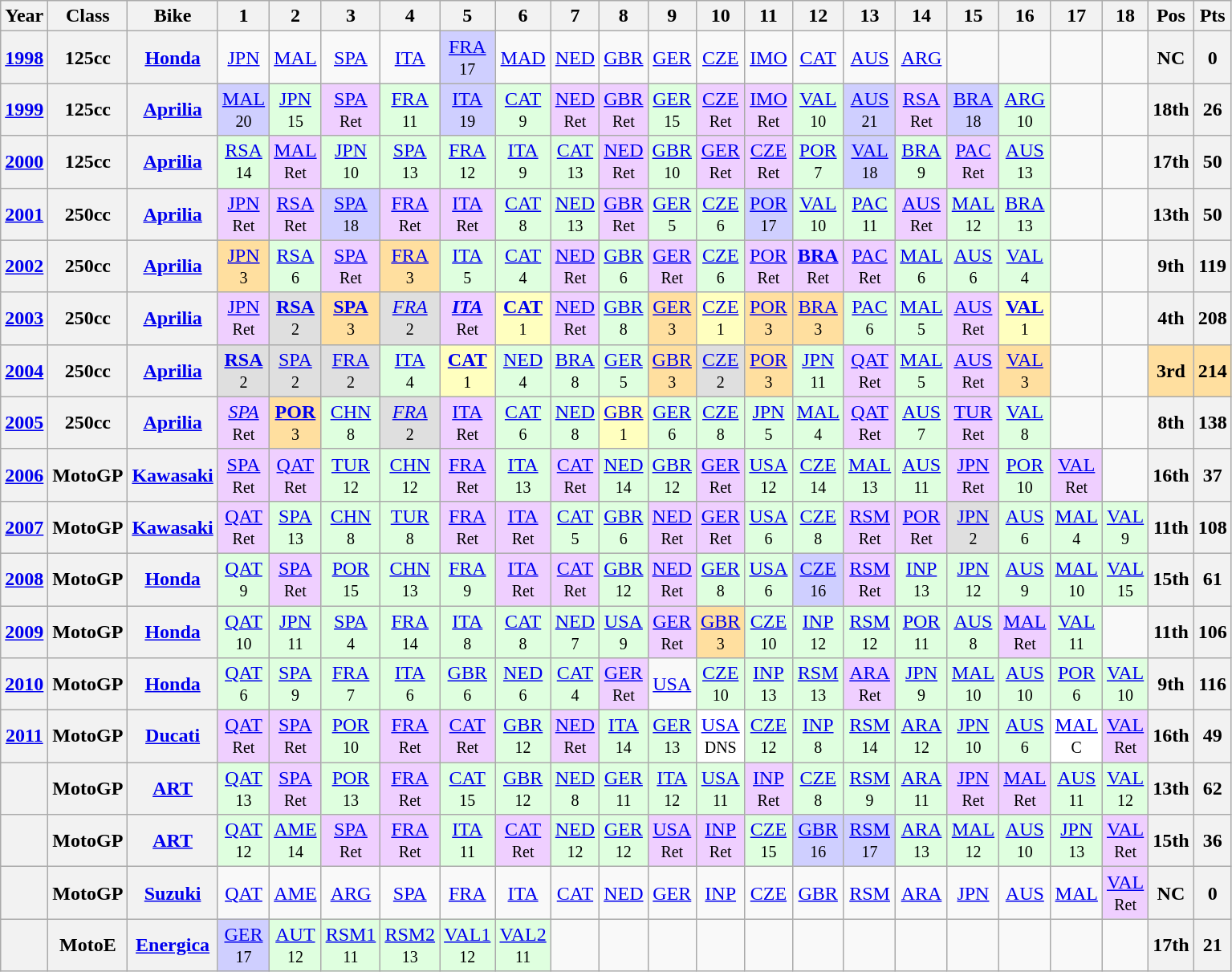<table class="wikitable" style="text-align:center">
<tr>
<th>Year</th>
<th>Class</th>
<th>Bike</th>
<th>1</th>
<th>2</th>
<th>3</th>
<th>4</th>
<th>5</th>
<th>6</th>
<th>7</th>
<th>8</th>
<th>9</th>
<th>10</th>
<th>11</th>
<th>12</th>
<th>13</th>
<th>14</th>
<th>15</th>
<th>16</th>
<th>17</th>
<th>18</th>
<th>Pos</th>
<th>Pts</th>
</tr>
<tr>
<th align="left"><a href='#'>1998</a></th>
<th align="left">125cc</th>
<th align="left"><a href='#'>Honda</a></th>
<td><a href='#'>JPN</a></td>
<td><a href='#'>MAL</a></td>
<td><a href='#'>SPA</a></td>
<td><a href='#'>ITA</a></td>
<td style="background:#CFCFFF;"><a href='#'>FRA</a><br><small>17</small></td>
<td><a href='#'>MAD</a></td>
<td><a href='#'>NED</a></td>
<td><a href='#'>GBR</a></td>
<td><a href='#'>GER</a></td>
<td><a href='#'>CZE</a></td>
<td><a href='#'>IMO</a></td>
<td><a href='#'>CAT</a></td>
<td><a href='#'>AUS</a></td>
<td><a href='#'>ARG</a></td>
<td></td>
<td></td>
<td></td>
<td></td>
<th>NC</th>
<th>0</th>
</tr>
<tr>
<th align="left"><a href='#'>1999</a></th>
<th align="left">125cc</th>
<th align="left"><a href='#'>Aprilia</a></th>
<td style="background:#CFCFFF;"><a href='#'>MAL</a><br><small>20</small></td>
<td style="background:#DFFFDF;"><a href='#'>JPN</a><br><small>15</small></td>
<td style="background:#EFCFFF;"><a href='#'>SPA</a><br><small>Ret</small></td>
<td style="background:#DFFFDF;"><a href='#'>FRA</a><br><small>11</small></td>
<td style="background:#CFCFFF;"><a href='#'>ITA</a><br><small>19</small></td>
<td style="background:#DFFFDF;"><a href='#'>CAT</a><br><small>9</small></td>
<td style="background:#EFCFFF;"><a href='#'>NED</a><br><small>Ret</small></td>
<td style="background:#EFCFFF;"><a href='#'>GBR</a><br><small>Ret</small></td>
<td style="background:#DFFFDF;"><a href='#'>GER</a><br><small>15</small></td>
<td style="background:#EFCFFF;"><a href='#'>CZE</a><br><small>Ret</small></td>
<td style="background:#EFCFFF;"><a href='#'>IMO</a><br><small>Ret</small></td>
<td style="background:#DFFFDF;"><a href='#'>VAL</a><br><small>10</small></td>
<td style="background:#CFCFFF;"><a href='#'>AUS</a><br><small>21</small></td>
<td style="background:#EFCFFF;"><a href='#'>RSA</a><br><small>Ret</small></td>
<td style="background:#CFCFFF;"><a href='#'>BRA</a><br><small>18</small></td>
<td style="background:#DFFFDF;"><a href='#'>ARG</a><br><small>10</small></td>
<td></td>
<td></td>
<th>18th</th>
<th>26</th>
</tr>
<tr>
<th align="left"><a href='#'>2000</a></th>
<th align="left">125cc</th>
<th align="left"><a href='#'>Aprilia</a></th>
<td style="background:#DFFFDF;"><a href='#'>RSA</a><br><small>14</small></td>
<td style="background:#EFCFFF;"><a href='#'>MAL</a><br><small>Ret</small></td>
<td style="background:#DFFFDF;"><a href='#'>JPN</a><br><small>10</small></td>
<td style="background:#DFFFDF;"><a href='#'>SPA</a><br><small>13</small></td>
<td style="background:#DFFFDF;"><a href='#'>FRA</a><br><small>12</small></td>
<td style="background:#DFFFDF;"><a href='#'>ITA</a><br><small>9</small></td>
<td style="background:#DFFFDF;"><a href='#'>CAT</a><br><small>13</small></td>
<td style="background:#EFCFFF;"><a href='#'>NED</a><br><small>Ret</small></td>
<td style="background:#DFFFDF;"><a href='#'>GBR</a><br><small>10</small></td>
<td style="background:#EFCFFF;"><a href='#'>GER</a><br><small>Ret</small></td>
<td style="background:#EFCFFF;"><a href='#'>CZE</a><br><small>Ret</small></td>
<td style="background:#DFFFDF;"><a href='#'>POR</a><br><small>7</small></td>
<td style="background:#CFCFFF;"><a href='#'>VAL</a><br><small>18</small></td>
<td style="background:#DFFFDF;"><a href='#'>BRA</a><br><small>9</small></td>
<td style="background:#EFCFFF;"><a href='#'>PAC</a><br><small>Ret</small></td>
<td style="background:#DFFFDF;"><a href='#'>AUS</a><br><small>13</small></td>
<td></td>
<td></td>
<th>17th</th>
<th>50</th>
</tr>
<tr>
<th align="left"><a href='#'>2001</a></th>
<th align="left">250cc</th>
<th align="left"><a href='#'>Aprilia</a></th>
<td style="background:#EFCFFF;"><a href='#'>JPN</a><br><small>Ret</small></td>
<td style="background:#EFCFFF;"><a href='#'>RSA</a><br><small>Ret</small></td>
<td style="background:#CFCFFF;"><a href='#'>SPA</a><br><small>18</small></td>
<td style="background:#EFCFFF;"><a href='#'>FRA</a><br><small>Ret</small></td>
<td style="background:#EFCFFF;"><a href='#'>ITA</a><br><small>Ret</small></td>
<td style="background:#DFFFDF;"><a href='#'>CAT</a><br><small>8</small></td>
<td style="background:#DFFFDF;"><a href='#'>NED</a><br><small>13</small></td>
<td style="background:#EFCFFF;"><a href='#'>GBR</a><br><small>Ret</small></td>
<td style="background:#DFFFDF;"><a href='#'>GER</a><br><small>5</small></td>
<td style="background:#DFFFDF;"><a href='#'>CZE</a><br><small>6</small></td>
<td style="background:#CFCFFF;"><a href='#'>POR</a><br><small>17</small></td>
<td style="background:#DFFFDF;"><a href='#'>VAL</a><br><small>10</small></td>
<td style="background:#DFFFDF;"><a href='#'>PAC</a><br><small>11</small></td>
<td style="background:#EFCFFF;"><a href='#'>AUS</a><br><small>Ret</small></td>
<td style="background:#DFFFDF;"><a href='#'>MAL</a><br><small>12</small></td>
<td style="background:#DFFFDF;"><a href='#'>BRA</a><br><small>13</small></td>
<td></td>
<td></td>
<th>13th</th>
<th>50</th>
</tr>
<tr>
<th align="left"><a href='#'>2002</a></th>
<th align="left">250cc</th>
<th align="left"><a href='#'>Aprilia</a></th>
<td style="background:#FFDF9F;"><a href='#'>JPN</a><br><small>3</small></td>
<td style="background:#DFFFDF;"><a href='#'>RSA</a><br><small>6</small></td>
<td style="background:#EFCFFF;"><a href='#'>SPA</a><br><small>Ret</small></td>
<td style="background:#FFDF9F;"><a href='#'>FRA</a><br><small>3</small></td>
<td style="background:#DFFFDF;"><a href='#'>ITA</a><br><small>5</small></td>
<td style="background:#DFFFDF;"><a href='#'>CAT</a><br><small>4</small></td>
<td style="background:#EFCFFF;"><a href='#'>NED</a><br><small>Ret</small></td>
<td style="background:#DFFFDF;"><a href='#'>GBR</a><br><small>6</small></td>
<td style="background:#EFCFFF;"><a href='#'>GER</a><br><small>Ret</small></td>
<td style="background:#DFFFDF;"><a href='#'>CZE</a><br><small>6</small></td>
<td style="background:#EFCFFF;"><a href='#'>POR</a><br><small>Ret</small></td>
<td style="background:#EFCFFF;"><strong><a href='#'>BRA</a></strong><br><small>Ret</small></td>
<td style="background:#EFCFFF;"><a href='#'>PAC</a><br><small>Ret</small></td>
<td style="background:#DFFFDF;"><a href='#'>MAL</a><br><small>6</small></td>
<td style="background:#DFFFDF;"><a href='#'>AUS</a><br><small>6</small></td>
<td style="background:#DFFFDF;"><a href='#'>VAL</a><br><small>4</small></td>
<td></td>
<td></td>
<th>9th</th>
<th>119</th>
</tr>
<tr>
<th align="left"><a href='#'>2003</a></th>
<th align="left">250cc</th>
<th align="left"><a href='#'>Aprilia</a></th>
<td style="background:#EFCFFF;"><a href='#'>JPN</a><br><small>Ret</small></td>
<td style="background:#DFDFDF;"><strong><a href='#'>RSA</a></strong><br><small>2</small></td>
<td style="background:#FFDF9F;"><strong><a href='#'>SPA</a></strong><br><small>3</small></td>
<td style="background:#DFDFDF;"><em><a href='#'>FRA</a></em><br><small>2</small></td>
<td style="background:#EFCFFF;"><strong><em><a href='#'>ITA</a></em></strong><br><small>Ret</small></td>
<td style="background:#FFFFBF;"><strong><a href='#'>CAT</a></strong><br><small>1</small></td>
<td style="background:#EFCFFF;"><a href='#'>NED</a><br><small>Ret</small></td>
<td style="background:#DFFFDF;"><a href='#'>GBR</a><br><small>8</small></td>
<td style="background:#FFDF9F;"><a href='#'>GER</a><br><small>3</small></td>
<td style="background:#FFFFBF;"><a href='#'>CZE</a><br><small>1</small></td>
<td style="background:#FFDF9F;"><a href='#'>POR</a><br><small>3</small></td>
<td style="background:#FFDF9F;"><a href='#'>BRA</a><br><small>3</small></td>
<td style="background:#DFFFDF;"><a href='#'>PAC</a><br><small>6</small></td>
<td style="background:#DFFFDF;"><a href='#'>MAL</a><br><small>5</small></td>
<td style="background:#EFCFFF;"><a href='#'>AUS</a><br><small>Ret</small></td>
<td style="background:#FFFFBF;"><strong><a href='#'>VAL</a></strong><br><small>1</small></td>
<td></td>
<td></td>
<th>4th</th>
<th>208</th>
</tr>
<tr>
<th align="left"><a href='#'>2004</a></th>
<th align="left">250cc</th>
<th align="left"><a href='#'>Aprilia</a></th>
<td style="background:#DFDFDF;"><strong><a href='#'>RSA</a></strong><br><small>2</small></td>
<td style="background:#DFDFDF;"><a href='#'>SPA</a><br><small>2</small></td>
<td style="background:#DFDFDF;"><a href='#'>FRA</a><br><small>2</small></td>
<td style="background:#DFFFDF;"><a href='#'>ITA</a><br><small>4</small></td>
<td style="background:#FFFFBF;"><strong><a href='#'>CAT</a></strong><br><small>1</small></td>
<td style="background:#DFFFDF;"><a href='#'>NED</a><br><small>4</small></td>
<td style="background:#DFFFDF;"><a href='#'>BRA</a><br><small>8</small></td>
<td style="background:#DFFFDF;"><a href='#'>GER</a><br><small>5</small></td>
<td style="background:#FFDF9F;"><a href='#'>GBR</a><br><small>3</small></td>
<td style="background:#DFDFDF;"><a href='#'>CZE</a><br><small>2</small></td>
<td style="background:#FFDF9F;"><a href='#'>POR</a><br><small>3</small></td>
<td style="background:#DFFFDF;"><a href='#'>JPN</a><br><small>11</small></td>
<td style="background:#EFCFFF;"><a href='#'>QAT</a><br><small>Ret</small></td>
<td style="background:#DFFFDF;"><a href='#'>MAL</a><br><small>5</small></td>
<td style="background:#EFCFFF;"><a href='#'>AUS</a><br><small>Ret</small></td>
<td style="background:#FFDF9F;"><a href='#'>VAL</a><br><small>3</small></td>
<td></td>
<td></td>
<td style="background:#FFDF9F;"><strong>3rd</strong></td>
<td style="background:#FFDF9F;"><strong>214</strong></td>
</tr>
<tr>
<th align="left"><a href='#'>2005</a></th>
<th align="left">250cc</th>
<th align="left"><a href='#'>Aprilia</a></th>
<td style="background:#EFCFFF;"><em><a href='#'>SPA</a></em><br><small>Ret</small></td>
<td style="background:#FFDF9F;"><strong><a href='#'>POR</a></strong><br><small>3</small></td>
<td style="background:#DFFFDF;"><a href='#'>CHN</a><br><small>8</small></td>
<td style="background:#DFDFDF;"><em><a href='#'>FRA</a></em><br><small>2</small></td>
<td style="background:#EFCFFF;"><a href='#'>ITA</a><br><small>Ret</small></td>
<td style="background:#DFFFDF;"><a href='#'>CAT</a><br><small>6</small></td>
<td style="background:#DFFFDF;"><a href='#'>NED</a><br><small>8</small></td>
<td style="background:#FFFFBF;"><a href='#'>GBR</a><br><small>1</small></td>
<td style="background:#DFFFDF;"><a href='#'>GER</a><br><small>6</small></td>
<td style="background:#DFFFDF;"><a href='#'>CZE</a><br><small>8</small></td>
<td style="background:#DFFFDF;"><a href='#'>JPN</a><br><small>5</small></td>
<td style="background:#DFFFDF;"><a href='#'>MAL</a><br><small>4</small></td>
<td style="background:#EFCFFF;"><a href='#'>QAT</a><br><small>Ret</small></td>
<td style="background:#DFFFDF;"><a href='#'>AUS</a><br><small>7</small></td>
<td style="background:#EFCFFF;"><a href='#'>TUR</a><br><small>Ret</small></td>
<td style="background:#DFFFDF;"><a href='#'>VAL</a><br><small>8</small></td>
<td></td>
<td></td>
<th>8th</th>
<th>138</th>
</tr>
<tr>
<th align="left"><a href='#'>2006</a></th>
<th align="left">MotoGP</th>
<th align="left"><a href='#'>Kawasaki</a></th>
<td style="background:#EFCFFF;"><a href='#'>SPA</a><br><small>Ret</small></td>
<td style="background:#EFCFFF;"><a href='#'>QAT</a><br><small>Ret</small></td>
<td style="background:#DFFFDF;"><a href='#'>TUR</a><br><small>12</small></td>
<td style="background:#DFFFDF;"><a href='#'>CHN</a><br><small>12</small></td>
<td style="background:#EFCFFF;"><a href='#'>FRA</a><br><small>Ret</small></td>
<td style="background:#DFFFDF;"><a href='#'>ITA</a><br><small>13</small></td>
<td style="background:#EFCFFF;"><a href='#'>CAT</a><br><small>Ret</small></td>
<td style="background:#DFFFDF;"><a href='#'>NED</a><br><small>14</small></td>
<td style="background:#DFFFDF;"><a href='#'>GBR</a><br><small>12</small></td>
<td style="background:#EFCFFF;"><a href='#'>GER</a><br><small>Ret</small></td>
<td style="background:#DFFFDF;"><a href='#'>USA</a><br><small>12</small></td>
<td style="background:#DFFFDF;"><a href='#'>CZE</a><br><small>14</small></td>
<td style="background:#DFFFDF;"><a href='#'>MAL</a><br><small>13</small></td>
<td style="background:#DFFFDF;"><a href='#'>AUS</a><br><small>11</small></td>
<td style="background:#EFCFFF;"><a href='#'>JPN</a><br><small>Ret</small></td>
<td style="background:#DFFFDF;"><a href='#'>POR</a><br><small>10</small></td>
<td style="background:#EFCFFF;"><a href='#'>VAL</a><br><small>Ret</small></td>
<td></td>
<th>16th</th>
<th>37</th>
</tr>
<tr>
<th align="left"><a href='#'>2007</a></th>
<th align="left">MotoGP</th>
<th align="left"><a href='#'>Kawasaki</a></th>
<td style="background:#EFCFFF;"><a href='#'>QAT</a><br><small>Ret</small></td>
<td style="background:#DFFFDF;"><a href='#'>SPA</a><br><small>13</small></td>
<td style="background:#DFFFDF;"><a href='#'>CHN</a><br><small>8</small></td>
<td style="background:#DFFFDF;"><a href='#'>TUR</a><br><small>8</small></td>
<td style="background:#EFCFFF;"><a href='#'>FRA</a><br><small>Ret</small></td>
<td style="background:#EFCFFF;"><a href='#'>ITA</a><br><small>Ret</small></td>
<td style="background:#DFFFDF;"><a href='#'>CAT</a><br><small>5</small></td>
<td style="background:#DFFFDF;"><a href='#'>GBR</a><br><small>6</small></td>
<td style="background:#EFCFFF;"><a href='#'>NED</a><br><small>Ret</small></td>
<td style="background:#EFCFFF;"><a href='#'>GER</a><br><small>Ret</small></td>
<td style="background:#DFFFDF;"><a href='#'>USA</a><br><small>6</small></td>
<td style="background:#DFFFDF;"><a href='#'>CZE</a><br><small>8</small></td>
<td style="background:#EFCFFF;"><a href='#'>RSM</a><br><small>Ret</small></td>
<td style="background:#EFCFFF;"><a href='#'>POR</a><br><small>Ret</small></td>
<td style="background:#DFDFDF;"><a href='#'>JPN</a><br><small>2</small></td>
<td style="background:#DFFFDF;"><a href='#'>AUS</a><br><small>6</small></td>
<td style="background:#DFFFDF;"><a href='#'>MAL</a><br><small>4</small></td>
<td style="background:#DFFFDF;"><a href='#'>VAL</a><br><small>9</small></td>
<th>11th</th>
<th>108</th>
</tr>
<tr>
<th align="left"><a href='#'>2008</a></th>
<th align="left">MotoGP</th>
<th align="left"><a href='#'>Honda</a></th>
<td style="background:#DFFFDF;"><a href='#'>QAT</a><br><small>9</small></td>
<td style="background:#EFCFFF;"><a href='#'>SPA</a><br><small>Ret</small></td>
<td style="background:#DFFFDF;"><a href='#'>POR</a><br><small>15</small></td>
<td style="background:#DFFFDF;"><a href='#'>CHN</a><br><small>13</small></td>
<td style="background:#DFFFDF;"><a href='#'>FRA</a><br><small>9</small></td>
<td style="background:#EFCFFF;"><a href='#'>ITA</a><br><small>Ret</small></td>
<td style="background:#EFCFFF;"><a href='#'>CAT</a><br><small>Ret</small></td>
<td style="background:#DFFFDF;"><a href='#'>GBR</a><br><small>12</small></td>
<td style="background:#EFCFFF;"><a href='#'>NED</a><br><small>Ret</small></td>
<td style="background:#DFFFDF;"><a href='#'>GER</a><br><small>8</small></td>
<td style="background:#DFFFDF;"><a href='#'>USA</a><br><small>6</small></td>
<td style="background:#CFCFFF;"><a href='#'>CZE</a><br><small>16</small></td>
<td style="background:#EFCFFF;"><a href='#'>RSM</a><br><small>Ret</small></td>
<td style="background:#DFFFDF;"><a href='#'>INP</a><br><small>13</small></td>
<td style="background:#DFFFDF;"><a href='#'>JPN</a><br><small>12</small></td>
<td style="background:#DFFFDF;"><a href='#'>AUS</a><br><small>9</small></td>
<td style="background:#DFFFDF;"><a href='#'>MAL</a><br><small>10</small></td>
<td style="background:#DFFFDF;"><a href='#'>VAL</a><br><small>15</small></td>
<th>15th</th>
<th>61</th>
</tr>
<tr>
<th align="left"><a href='#'>2009</a></th>
<th align="left">MotoGP</th>
<th align="left"><a href='#'>Honda</a></th>
<td style="background:#DFFFDF;"><a href='#'>QAT</a><br><small>10</small></td>
<td style="background:#DFFFDF;"><a href='#'>JPN</a><br><small>11</small></td>
<td style="background:#DFFFDF;"><a href='#'>SPA</a><br><small>4</small></td>
<td style="background:#DFFFDF;"><a href='#'>FRA</a><br><small>14</small></td>
<td style="background:#DFFFDF;"><a href='#'>ITA</a><br><small>8</small></td>
<td style="background:#DFFFDF;"><a href='#'>CAT</a><br><small>8</small></td>
<td style="background:#DFFFDF;"><a href='#'>NED</a><br><small>7</small></td>
<td style="background:#DFFFDF;"><a href='#'>USA</a><br><small>9</small></td>
<td style="background:#EFCFFF;"><a href='#'>GER</a><br><small>Ret</small></td>
<td style="background:#FFDF9F;"><a href='#'>GBR</a><br><small>3</small></td>
<td style="background:#DFFFDF;"><a href='#'>CZE</a><br><small>10</small></td>
<td style="background:#DFFFDF;"><a href='#'>INP</a><br><small>12</small></td>
<td style="background:#DFFFDF;"><a href='#'>RSM</a><br><small>12</small></td>
<td style="background:#DFFFDF;"><a href='#'>POR</a><br><small>11</small></td>
<td style="background:#DFFFDF;"><a href='#'>AUS</a><br><small>8</small></td>
<td style="background:#EFCFFF;"><a href='#'>MAL</a><br><small>Ret</small></td>
<td style="background:#DFFFDF;"><a href='#'>VAL</a><br><small>11</small></td>
<td></td>
<th>11th</th>
<th>106</th>
</tr>
<tr>
<th align="left"><a href='#'>2010</a></th>
<th align="left">MotoGP</th>
<th align="left"><a href='#'>Honda</a></th>
<td style="background:#DFFFDF;"><a href='#'>QAT</a><br><small>6</small></td>
<td style="background:#DFFFDF;"><a href='#'>SPA</a><br><small>9</small></td>
<td style="background:#DFFFDF;"><a href='#'>FRA</a><br><small>7</small></td>
<td style="background:#DFFFDF;"><a href='#'>ITA</a><br><small>6</small></td>
<td style="background:#DFFFDF;"><a href='#'>GBR</a><br><small>6</small></td>
<td style="background:#DFFFDF;"><a href='#'>NED</a><br><small>6</small></td>
<td style="background:#DFFFDF;"><a href='#'>CAT</a><br><small>4</small></td>
<td style="background:#EFCFFF;"><a href='#'>GER</a><br><small>Ret</small></td>
<td><a href='#'>USA</a></td>
<td style="background:#DFFFDF;"><a href='#'>CZE</a><br><small>10</small></td>
<td style="background:#DFFFDF;"><a href='#'>INP</a><br><small>13</small></td>
<td style="background:#DFFFDF;"><a href='#'>RSM</a><br><small>13</small></td>
<td style="background:#EFCFFF;"><a href='#'>ARA</a><br><small>Ret</small></td>
<td style="background:#DFFFDF;"><a href='#'>JPN</a><br><small>9</small></td>
<td style="background:#DFFFDF;"><a href='#'>MAL</a><br><small>10</small></td>
<td style="background:#DFFFDF;"><a href='#'>AUS</a><br><small>10</small></td>
<td style="background:#DFFFDF;"><a href='#'>POR</a><br><small>6</small></td>
<td style="background:#DFFFDF;"><a href='#'>VAL</a><br><small>10</small></td>
<th>9th</th>
<th>116</th>
</tr>
<tr>
<th align="left"><a href='#'>2011</a></th>
<th align="left">MotoGP</th>
<th align="left"><a href='#'>Ducati</a></th>
<td style="background:#EFCFFF;"><a href='#'>QAT</a><br><small>Ret</small></td>
<td style="background:#EFCFFF;"><a href='#'>SPA</a><br><small>Ret</small></td>
<td style="background:#DFFFDF;"><a href='#'>POR</a><br><small>10</small></td>
<td style="background:#EFCFFF;"><a href='#'>FRA</a><br><small>Ret</small></td>
<td style="background:#EFCFFF;"><a href='#'>CAT</a><br><small>Ret</small></td>
<td style="background:#DFFFDF;"><a href='#'>GBR</a><br><small>12</small></td>
<td style="background:#EFCFFF;"><a href='#'>NED</a><br><small>Ret</small></td>
<td style="background:#DFFFDF;"><a href='#'>ITA</a><br><small>14</small></td>
<td style="background:#DFFFDF;"><a href='#'>GER</a><br><small>13</small></td>
<td style="background:#FFFFFF;"><a href='#'>USA</a><br><small>DNS</small></td>
<td style="background:#DFFFDF;"><a href='#'>CZE</a><br><small>12</small></td>
<td style="background:#DFFFDF;"><a href='#'>INP</a><br><small>8</small></td>
<td style="background:#DFFFDF;"><a href='#'>RSM</a><br><small>14</small></td>
<td style="background:#DFFFDF;"><a href='#'>ARA</a><br><small>12</small></td>
<td style="background:#DFFFDF;"><a href='#'>JPN</a><br><small>10</small></td>
<td style="background:#DFFFDF;"><a href='#'>AUS</a><br><small>6</small></td>
<td style="background:#FFFFFF;"><a href='#'>MAL</a><br><small>C</small></td>
<td style="background:#EFCFFF;"><a href='#'>VAL</a><br><small>Ret</small></td>
<th>16th</th>
<th>49</th>
</tr>
<tr>
<th align="left"></th>
<th align="left">MotoGP</th>
<th align="left"><a href='#'>ART</a></th>
<td style="background:#DFFFDF;"><a href='#'>QAT</a><br><small>13</small></td>
<td style="background:#EFCFFF;"><a href='#'>SPA</a><br><small>Ret</small></td>
<td style="background:#DFFFDF;"><a href='#'>POR</a><br><small>13</small></td>
<td style="background:#EFCFFF;"><a href='#'>FRA</a><br><small>Ret</small></td>
<td style="background:#DFFFDF;"><a href='#'>CAT</a><br><small>15</small></td>
<td style="background:#DFFFDF;"><a href='#'>GBR</a><br><small>12</small></td>
<td style="background:#DFFFDF;"><a href='#'>NED</a><br><small>8</small></td>
<td style="background:#DFFFDF;"><a href='#'>GER</a><br><small>11</small></td>
<td style="background:#DFFFDF;"><a href='#'>ITA</a><br><small>12</small></td>
<td style="background:#DFFFDF;"><a href='#'>USA</a><br><small>11</small></td>
<td style="background:#EFCFFF;"><a href='#'>INP</a><br><small>Ret</small></td>
<td style="background:#DFFFDF;"><a href='#'>CZE</a><br><small>8</small></td>
<td style="background:#DFFFDF;"><a href='#'>RSM</a><br><small>9</small></td>
<td style="background:#DFFFDF;"><a href='#'>ARA</a><br><small>11</small></td>
<td style="background:#EFCFFF;"><a href='#'>JPN</a><br><small>Ret</small></td>
<td style="background:#EFCFFF;"><a href='#'>MAL</a><br><small>Ret</small></td>
<td style="background:#DFFFDF;"><a href='#'>AUS</a><br><small>11</small></td>
<td style="background:#DFFFDF;"><a href='#'>VAL</a><br><small>12</small></td>
<th>13th</th>
<th>62</th>
</tr>
<tr>
<th align="left"></th>
<th align="left">MotoGP</th>
<th align="left"><a href='#'>ART</a></th>
<td style="background:#DFFFDF;"><a href='#'>QAT</a><br><small>12</small></td>
<td style="background:#DFFFDF;"><a href='#'>AME</a><br><small>14</small></td>
<td style="background:#EFCFFF;"><a href='#'>SPA</a><br><small>Ret</small></td>
<td style="background:#EFCFFF;"><a href='#'>FRA</a><br><small>Ret</small></td>
<td style="background:#DFFFDF;"><a href='#'>ITA</a><br><small>11</small></td>
<td style="background:#EFCFFF;"><a href='#'>CAT</a><br><small>Ret</small></td>
<td style="background:#DFFFDF;"><a href='#'>NED</a><br><small>12</small></td>
<td style="background:#dfffdf;"><a href='#'>GER</a><br><small>12</small></td>
<td style="background:#EFCFFF;"><a href='#'>USA</a><br><small>Ret</small></td>
<td style="background:#EFCFFF;"><a href='#'>INP</a><br><small>Ret</small></td>
<td style="background:#dfffdf;"><a href='#'>CZE</a><br><small>15</small></td>
<td style="background:#CFCFFF;"><a href='#'>GBR</a><br><small>16</small></td>
<td style="background:#CFCFFF;"><a href='#'>RSM</a><br><small>17</small></td>
<td style="background:#dfffdf;"><a href='#'>ARA</a><br><small>13</small></td>
<td style="background:#dfffdf;"><a href='#'>MAL</a><br><small>12</small></td>
<td style="background:#DFFFDF;"><a href='#'>AUS</a><br><small>10</small></td>
<td style="background:#dfffdf;"><a href='#'>JPN</a><br><small>13</small></td>
<td style="background:#EFCFFF;"><a href='#'>VAL</a><br><small>Ret</small></td>
<th>15th</th>
<th>36</th>
</tr>
<tr>
<th align="left"></th>
<th align="left">MotoGP</th>
<th align="left"><a href='#'>Suzuki</a></th>
<td><a href='#'>QAT</a></td>
<td><a href='#'>AME</a></td>
<td><a href='#'>ARG</a></td>
<td><a href='#'>SPA</a></td>
<td><a href='#'>FRA</a></td>
<td><a href='#'>ITA</a></td>
<td><a href='#'>CAT</a></td>
<td><a href='#'>NED</a></td>
<td><a href='#'>GER</a></td>
<td><a href='#'>INP</a></td>
<td><a href='#'>CZE</a></td>
<td><a href='#'>GBR</a></td>
<td><a href='#'>RSM</a></td>
<td><a href='#'>ARA</a></td>
<td><a href='#'>JPN</a></td>
<td><a href='#'>AUS</a></td>
<td><a href='#'>MAL</a></td>
<td style="background:#efcfff;"><a href='#'>VAL</a><br><small>Ret</small></td>
<th>NC</th>
<th>0</th>
</tr>
<tr>
<th></th>
<th>MotoE</th>
<th><a href='#'>Energica</a></th>
<td style="background:#CFCFFF;"><a href='#'>GER</a><br><small>17</small></td>
<td style="background:#DFFFDF;"><a href='#'>AUT</a><br><small>12</small></td>
<td style="background:#DFFFDF;"><a href='#'>RSM1</a><br><small>11</small></td>
<td style="background:#DFFFDF;"><a href='#'>RSM2</a><br><small>13</small></td>
<td style="background:#DFFFDF;"><a href='#'>VAL1</a><br><small>12</small></td>
<td style="background:#DFFFDF;"><a href='#'>VAL2</a><br><small>11</small></td>
<td></td>
<td></td>
<td></td>
<td></td>
<td></td>
<td></td>
<td></td>
<td></td>
<td></td>
<td></td>
<td></td>
<td></td>
<th>17th</th>
<th>21</th>
</tr>
</table>
